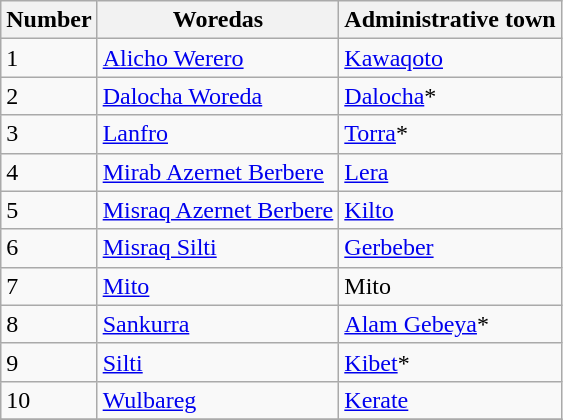<table class="wikitable sortable">
<tr>
<th>Number</th>
<th>Woredas</th>
<th>Administrative town</th>
</tr>
<tr>
<td>1</td>
<td><a href='#'>Alicho Werero</a></td>
<td><a href='#'>Kawaqoto</a></td>
</tr>
<tr>
<td>2</td>
<td><a href='#'>Dalocha Woreda</a></td>
<td><a href='#'>Dalocha</a>*</td>
</tr>
<tr>
<td>3</td>
<td><a href='#'>Lanfro</a></td>
<td><a href='#'>Torra</a>*</td>
</tr>
<tr>
<td>4</td>
<td><a href='#'>Mirab Azernet Berbere</a></td>
<td><a href='#'>Lera</a></td>
</tr>
<tr>
<td>5</td>
<td><a href='#'>Misraq Azernet Berbere</a></td>
<td><a href='#'>Kilto</a></td>
</tr>
<tr>
<td>6</td>
<td><a href='#'>Misraq Silti</a></td>
<td><a href='#'>Gerbeber</a></td>
</tr>
<tr>
<td>7</td>
<td><a href='#'>Mito</a></td>
<td>Mito</td>
</tr>
<tr>
<td>8</td>
<td><a href='#'>Sankurra</a></td>
<td><a href='#'>Alam Gebeya</a>*</td>
</tr>
<tr>
<td>9</td>
<td><a href='#'>Silti</a></td>
<td><a href='#'>Kibet</a>*</td>
</tr>
<tr>
<td>10</td>
<td><a href='#'>Wulbareg</a></td>
<td><a href='#'>Kerate</a></td>
</tr>
<tr>
</tr>
</table>
